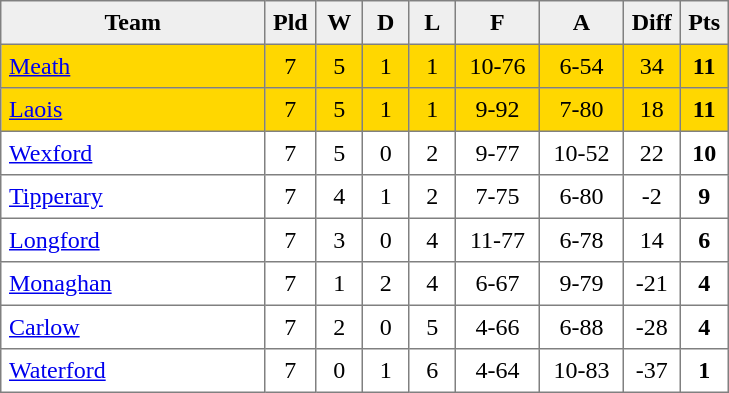<table style=border-collapse:collapse border=1 cellspacing=0 cellpadding=5>
<tr align=center bgcolor=#efefef>
<th width=165>Team</th>
<th width=20>Pld</th>
<th width=20>W</th>
<th width=20>D</th>
<th width=20>L</th>
<th width=45>F</th>
<th width=45>A</th>
<th width=20>Diff</th>
<th width=20>Pts</th>
</tr>
<tr align=center style= "background:gold;">
<td style="text-align:left"><a href='#'>Meath</a></td>
<td>7</td>
<td>5</td>
<td>1</td>
<td>1</td>
<td>10-76</td>
<td>6-54</td>
<td>34</td>
<td><strong>11</strong></td>
</tr>
<tr align=center style= "background:gold;">
<td style="text-align:left"><a href='#'>Laois</a></td>
<td>7</td>
<td>5</td>
<td>1</td>
<td>1</td>
<td>9-92</td>
<td>7-80</td>
<td>18</td>
<td><strong>11</strong></td>
</tr>
<tr align=center style= "">
<td style="text-align:left"><a href='#'>Wexford</a></td>
<td>7</td>
<td>5</td>
<td>0</td>
<td>2</td>
<td>9-77</td>
<td>10-52</td>
<td>22</td>
<td><strong>10</strong></td>
</tr>
<tr align=center style= "">
<td style="text-align:left"><a href='#'>Tipperary</a></td>
<td>7</td>
<td>4</td>
<td>1</td>
<td>2</td>
<td>7-75</td>
<td>6-80</td>
<td>-2</td>
<td><strong>9</strong></td>
</tr>
<tr align=center style= "">
<td style="text-align:left"><a href='#'>Longford</a></td>
<td>7</td>
<td>3</td>
<td>0</td>
<td>4</td>
<td>11-77</td>
<td>6-78</td>
<td>14</td>
<td><strong>6</strong></td>
</tr>
<tr align=center style= "">
<td style="text-align:left"><a href='#'>Monaghan</a></td>
<td>7</td>
<td>1</td>
<td>2</td>
<td>4</td>
<td>6-67</td>
<td>9-79</td>
<td>-21</td>
<td><strong>4</strong></td>
</tr>
<tr align=center style= "">
<td style="text-align:left"><a href='#'>Carlow</a></td>
<td>7</td>
<td>2</td>
<td>0</td>
<td>5</td>
<td>4-66</td>
<td>6-88</td>
<td>-28</td>
<td><strong>4</strong></td>
</tr>
<tr align=center style= "">
<td style="text-align:left"><a href='#'>Waterford</a></td>
<td>7</td>
<td>0</td>
<td>1</td>
<td>6</td>
<td>4-64</td>
<td>10-83</td>
<td>-37</td>
<td><strong>1</strong></td>
</tr>
</table>
